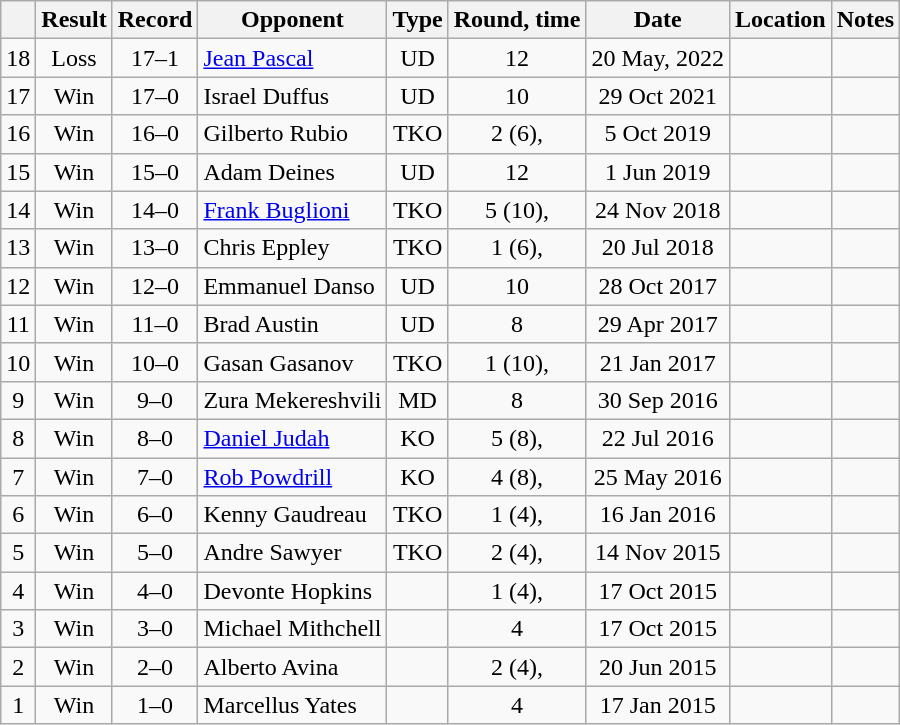<table class="wikitable" style="text-align:center">
<tr>
<th></th>
<th>Result</th>
<th>Record</th>
<th>Opponent</th>
<th>Type</th>
<th>Round, time</th>
<th>Date</th>
<th>Location</th>
<th>Notes</th>
</tr>
<tr>
<td>18</td>
<td>Loss</td>
<td>17–1</td>
<td style="text-align:left;"><a href='#'>Jean Pascal</a></td>
<td>UD</td>
<td>12 </td>
<td>20 May, 2022</td>
<td style="text-align:left;"></td>
<td></td>
</tr>
<tr>
<td>17</td>
<td>Win</td>
<td>17–0</td>
<td style="text-align:left;">Israel Duffus</td>
<td>UD</td>
<td>10</td>
<td>29 Oct 2021</td>
<td style="text-align:left;"></td>
<td></td>
</tr>
<tr>
<td>16</td>
<td>Win</td>
<td>16–0</td>
<td style="text-align:left;">Gilberto Rubio</td>
<td>TKO</td>
<td>2 (6), </td>
<td>5 Oct 2019</td>
<td style="text-align:left;"></td>
<td></td>
</tr>
<tr>
<td>15</td>
<td>Win</td>
<td>15–0</td>
<td style="text-align:left;">Adam Deines</td>
<td>UD</td>
<td>12</td>
<td>1 Jun 2019</td>
<td style="text-align:left;"></td>
<td style="text-align:left;"></td>
</tr>
<tr>
<td>14</td>
<td>Win</td>
<td>14–0</td>
<td style="text-align:left;"><a href='#'>Frank Buglioni</a></td>
<td>TKO</td>
<td>5 (10), </td>
<td>24 Nov 2018</td>
<td style="text-align:left;"></td>
<td style="text-align:left;"></td>
</tr>
<tr>
<td>13</td>
<td>Win</td>
<td>13–0</td>
<td style="text-align:left;">Chris Eppley</td>
<td>TKO</td>
<td>1 (6), </td>
<td>20 Jul 2018</td>
<td style="text-align:left;"></td>
<td></td>
</tr>
<tr>
<td>12</td>
<td>Win</td>
<td>12–0</td>
<td style="text-align:left;">Emmanuel Danso</td>
<td>UD</td>
<td>10</td>
<td>28 Oct 2017</td>
<td style="text-align:left;"></td>
<td style="text-align:left;"></td>
</tr>
<tr>
<td>11</td>
<td>Win</td>
<td>11–0</td>
<td style="text-align:left;">Brad Austin</td>
<td>UD</td>
<td>8</td>
<td>29 Apr 2017</td>
<td style="text-align:left;"></td>
<td></td>
</tr>
<tr>
<td>10</td>
<td>Win</td>
<td>10–0</td>
<td style="text-align:left;">Gasan Gasanov</td>
<td>TKO</td>
<td>1 (10), </td>
<td>21 Jan 2017</td>
<td style="text-align:left;"></td>
<td style="text-align:left;"></td>
</tr>
<tr>
<td>9</td>
<td>Win</td>
<td>9–0</td>
<td style="text-align:left;">Zura Mekereshvili</td>
<td>MD</td>
<td>8</td>
<td>30 Sep 2016</td>
<td style="text-align:left;"></td>
<td></td>
</tr>
<tr>
<td>8</td>
<td>Win</td>
<td>8–0</td>
<td style="text-align:left;"><a href='#'>Daniel Judah</a></td>
<td>KO</td>
<td>5 (8), </td>
<td>22 Jul 2016</td>
<td style="text-align:left;"></td>
<td></td>
</tr>
<tr>
<td>7</td>
<td>Win</td>
<td>7–0</td>
<td style="text-align:left;"><a href='#'>Rob Powdrill</a></td>
<td>KO</td>
<td>4 (8), </td>
<td>25 May 2016</td>
<td style="text-align:left;"></td>
<td></td>
</tr>
<tr>
<td>6</td>
<td>Win</td>
<td>6–0</td>
<td style="text-align:left;">Kenny Gaudreau</td>
<td>TKO</td>
<td>1 (4), </td>
<td>16 Jan 2016</td>
<td style="text-align:left;"></td>
<td></td>
</tr>
<tr>
<td>5</td>
<td>Win</td>
<td>5–0</td>
<td style="text-align:left;">Andre Sawyer</td>
<td>TKO</td>
<td>2 (4), </td>
<td>14 Nov 2015</td>
<td style="text-align:left;"></td>
<td></td>
</tr>
<tr>
<td>4</td>
<td>Win</td>
<td>4–0</td>
<td style="text-align:left;">Devonte Hopkins</td>
<td></td>
<td>1 (4), </td>
<td>17 Oct 2015</td>
<td style="text-align:left;"></td>
<td></td>
</tr>
<tr>
<td>3</td>
<td>Win</td>
<td>3–0</td>
<td style="text-align:left;">Michael Mithchell</td>
<td></td>
<td>4</td>
<td>17 Oct 2015</td>
<td style="text-align:left;"></td>
<td></td>
</tr>
<tr>
<td>2</td>
<td>Win</td>
<td>2–0</td>
<td style="text-align:left;">Alberto Avina</td>
<td></td>
<td>2 (4), </td>
<td>20 Jun 2015</td>
<td style="text-align:left;"></td>
<td></td>
</tr>
<tr>
<td>1</td>
<td>Win</td>
<td>1–0</td>
<td style="text-align:left;">Marcellus Yates</td>
<td></td>
<td>4</td>
<td>17 Jan 2015</td>
<td style="text-align:left;"></td>
<td></td>
</tr>
</table>
